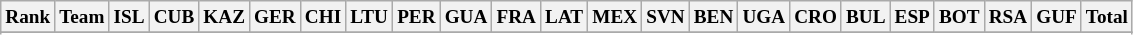<table class="wikitable" style="font-size:80%; text-align:center">
<tr>
<th>Rank</th>
<th>Team</th>
<th>ISL</th>
<th>CUB</th>
<th>KAZ</th>
<th>GER</th>
<th>CHI</th>
<th>LTU</th>
<th>PER</th>
<th>GUA</th>
<th>FRA</th>
<th>LAT</th>
<th>MEX</th>
<th>SVN</th>
<th>BEN</th>
<th>UGA</th>
<th>CRO</th>
<th>BUL</th>
<th>ESP</th>
<th>BOT</th>
<th>RSA</th>
<th>GUF</th>
<th>Total</th>
</tr>
<tr>
</tr>
<tr>
</tr>
<tr>
</tr>
<tr>
</tr>
<tr>
</tr>
<tr>
</tr>
<tr>
</tr>
<tr>
</tr>
<tr>
</tr>
<tr>
</tr>
<tr>
</tr>
<tr>
</tr>
<tr>
</tr>
<tr>
</tr>
<tr>
</tr>
<tr>
</tr>
<tr>
</tr>
<tr>
</tr>
<tr>
</tr>
<tr>
</tr>
<tr>
</tr>
<tr>
</tr>
<tr>
</tr>
<tr>
</tr>
<tr>
</tr>
<tr>
</tr>
<tr>
</tr>
<tr>
</tr>
<tr>
</tr>
<tr>
</tr>
<tr>
</tr>
<tr>
</tr>
<tr>
</tr>
<tr>
</tr>
<tr>
</tr>
</table>
